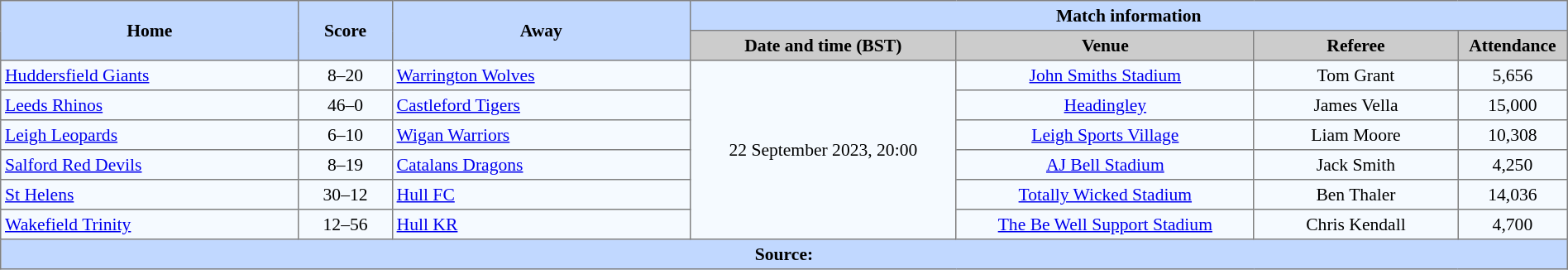<table border=1 style="border-collapse:collapse; font-size:90%; text-align:center;" cellpadding=3 cellspacing=0 width=100%>
<tr style="background:#C1D8ff;">
<th scope="col" rowspan=2 width=19%>Home</th>
<th scope="col" rowspan=2 width=6%>Score</th>
<th scope="col" rowspan=2 width=19%>Away</th>
<th colspan=4>Match information</th>
</tr>
<tr style="background:#CCCCCC;">
<th scope="col" width=17%>Date and time (BST)</th>
<th scope="col" width=19%>Venue</th>
<th scope="col" width=13%>Referee</th>
<th scope="col" width=7%>Attendance</th>
</tr>
<tr style="background:#F5FAFF;">
<td style="text-align:left;"> <a href='#'>Huddersfield Giants</a></td>
<td>8–20</td>
<td style="text-align:left;"> <a href='#'>Warrington Wolves</a></td>
<td Rowspan=6>22 September 2023, 20:00</td>
<td><a href='#'>John Smiths Stadium</a></td>
<td>Tom Grant</td>
<td>5,656</td>
</tr>
<tr style="background:#F5FAFF;">
<td style="text-align:left;"> <a href='#'>Leeds Rhinos</a></td>
<td>46–0</td>
<td style="text-align:left;"> <a href='#'>Castleford Tigers</a></td>
<td><a href='#'>Headingley</a></td>
<td>James Vella</td>
<td>15,000</td>
</tr>
<tr style="background:#F5FAFF;">
<td style="text-align:left;"> <a href='#'>Leigh Leopards</a></td>
<td>6–10</td>
<td style="text-align:left;"> <a href='#'>Wigan Warriors</a></td>
<td><a href='#'>Leigh Sports Village</a></td>
<td>Liam Moore</td>
<td>10,308</td>
</tr>
<tr style="background:#F5FAFF;">
<td style="text-align:left;"> <a href='#'>Salford Red Devils</a></td>
<td>8–19</td>
<td style="text-align:left;"> <a href='#'>Catalans Dragons</a></td>
<td><a href='#'>AJ Bell Stadium</a></td>
<td>Jack Smith</td>
<td>4,250</td>
</tr>
<tr style="background:#F5FAFF;">
<td style="text-align:left;"> <a href='#'>St Helens</a></td>
<td>30–12</td>
<td style="text-align:left;"> <a href='#'>Hull FC</a></td>
<td><a href='#'>Totally Wicked Stadium</a></td>
<td>Ben Thaler</td>
<td>14,036</td>
</tr>
<tr style="background:#F5FAFF;">
<td style="text-align:left;"> <a href='#'>Wakefield Trinity</a></td>
<td>12–56</td>
<td style="text-align:left;"> <a href='#'>Hull KR</a></td>
<td><a href='#'>The Be Well Support Stadium</a></td>
<td>Chris Kendall</td>
<td>4,700</td>
</tr>
<tr style="background:#c1d8ff;">
<th colspan=7>Source:</th>
</tr>
</table>
